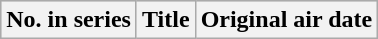<table class="wikitable plainrowheaders">
<tr bgcolor="#CCCCCC">
<th>No. in series</th>
<th>Title</th>
<th>Original air date<br>




























</th>
</tr>
</table>
